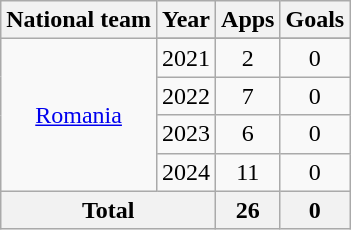<table class="wikitable" style="text-align:center">
<tr>
<th>National team</th>
<th>Year</th>
<th>Apps</th>
<th>Goals</th>
</tr>
<tr>
<td rowspan="5"><a href='#'>Romania</a></td>
</tr>
<tr>
<td>2021</td>
<td>2</td>
<td>0</td>
</tr>
<tr>
<td>2022</td>
<td>7</td>
<td>0</td>
</tr>
<tr>
<td>2023</td>
<td>6</td>
<td>0</td>
</tr>
<tr>
<td>2024</td>
<td>11</td>
<td>0</td>
</tr>
<tr>
<th colspan="2">Total</th>
<th>26</th>
<th>0</th>
</tr>
</table>
